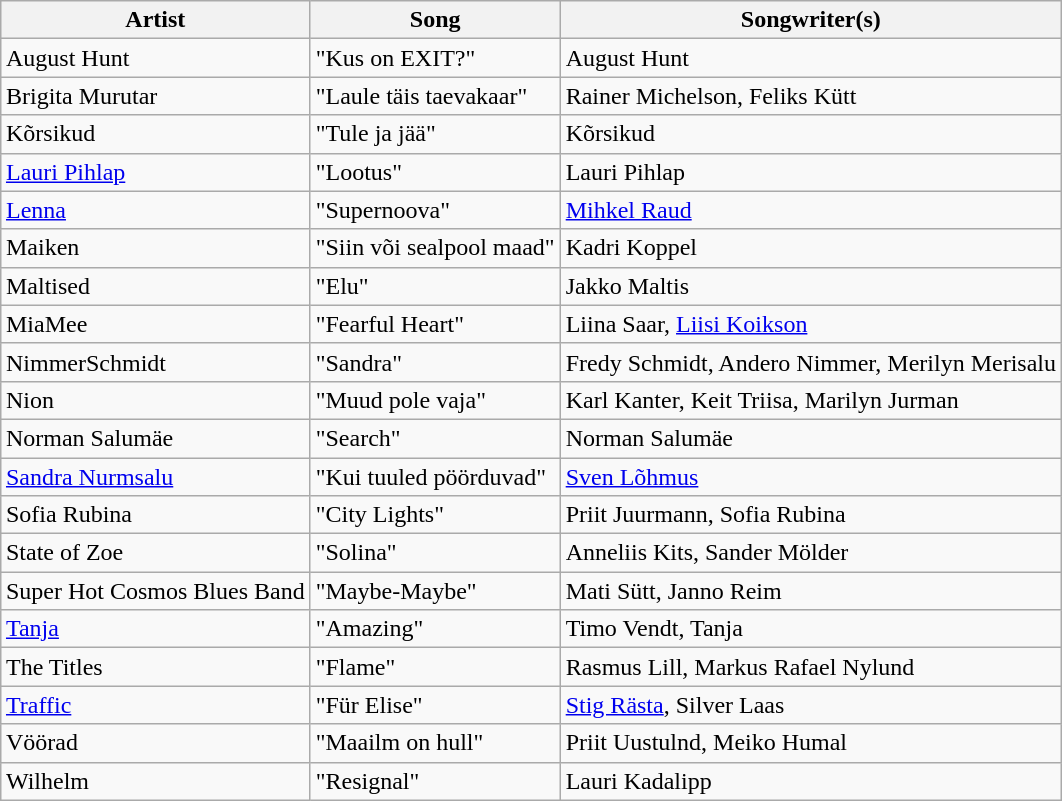<table class="sortable wikitable" style="margin: 1em auto 1em auto">
<tr>
<th>Artist</th>
<th>Song</th>
<th>Songwriter(s)</th>
</tr>
<tr>
<td>August Hunt</td>
<td>"Kus on EXIT?"</td>
<td>August Hunt</td>
</tr>
<tr>
<td>Brigita Murutar</td>
<td>"Laule täis taevakaar"</td>
<td>Rainer Michelson, Feliks Kütt</td>
</tr>
<tr>
<td>Kõrsikud</td>
<td>"Tule ja jää"</td>
<td>Kõrsikud</td>
</tr>
<tr>
<td><a href='#'>Lauri Pihlap</a></td>
<td>"Lootus"</td>
<td>Lauri Pihlap</td>
</tr>
<tr>
<td><a href='#'>Lenna</a></td>
<td>"Supernoova"</td>
<td><a href='#'>Mihkel Raud</a></td>
</tr>
<tr>
<td>Maiken</td>
<td>"Siin või sealpool maad"</td>
<td>Kadri Koppel</td>
</tr>
<tr>
<td>Maltised</td>
<td>"Elu"</td>
<td>Jakko Maltis</td>
</tr>
<tr>
<td>MiaMee</td>
<td>"Fearful Heart"</td>
<td>Liina Saar, <a href='#'>Liisi Koikson</a></td>
</tr>
<tr>
<td>NimmerSchmidt</td>
<td>"Sandra"</td>
<td>Fredy Schmidt, Andero Nimmer, Merilyn Merisalu</td>
</tr>
<tr>
<td>Nion</td>
<td>"Muud pole vaja"</td>
<td>Karl Kanter, Keit Triisa, Marilyn Jurman</td>
</tr>
<tr>
<td>Norman Salumäe</td>
<td>"Search"</td>
<td>Norman Salumäe</td>
</tr>
<tr>
<td><a href='#'>Sandra Nurmsalu</a></td>
<td>"Kui tuuled pöörduvad"</td>
<td><a href='#'>Sven Lõhmus</a></td>
</tr>
<tr>
<td>Sofia Rubina</td>
<td>"City Lights"</td>
<td>Priit Juurmann, Sofia Rubina</td>
</tr>
<tr>
<td>State of Zoe</td>
<td>"Solina"</td>
<td>Anneliis Kits, Sander Mölder</td>
</tr>
<tr>
<td>Super Hot Cosmos Blues Band</td>
<td>"Maybe-Maybe"</td>
<td>Mati Sütt, Janno Reim</td>
</tr>
<tr>
<td><a href='#'>Tanja</a></td>
<td>"Amazing"</td>
<td>Timo Vendt, Tanja</td>
</tr>
<tr>
<td>The Titles</td>
<td>"Flame"</td>
<td>Rasmus Lill, Markus Rafael Nylund</td>
</tr>
<tr>
<td><a href='#'>Traffic</a></td>
<td>"Für Elise"</td>
<td><a href='#'>Stig Rästa</a>, Silver Laas</td>
</tr>
<tr>
<td>Vöörad</td>
<td>"Maailm on hull"</td>
<td>Priit Uustulnd, Meiko Humal</td>
</tr>
<tr>
<td>Wilhelm</td>
<td>"Resignal"</td>
<td>Lauri Kadalipp</td>
</tr>
</table>
